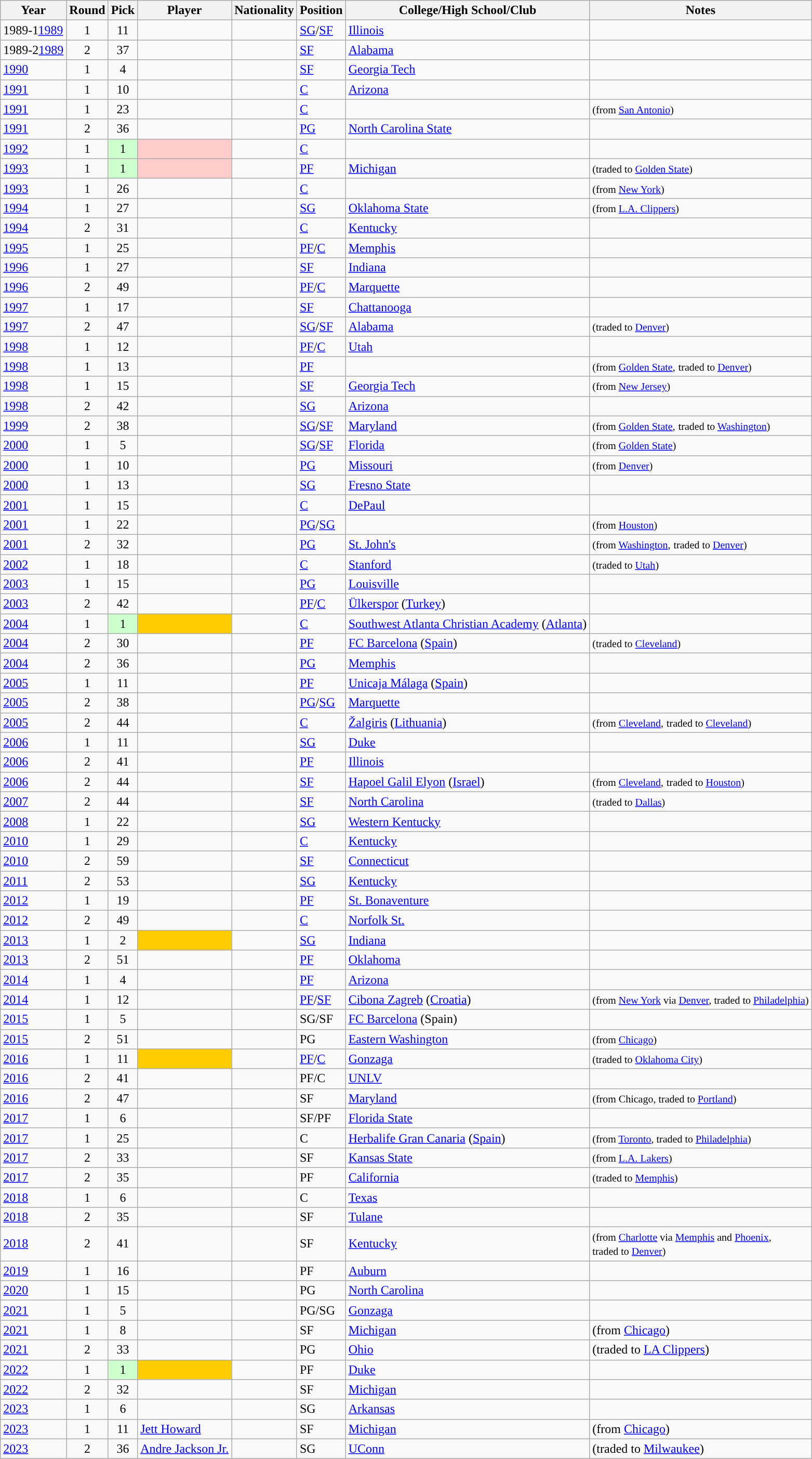<table class="wikitable sortable">
<tr>
<th>Year</th>
<th>Round</th>
<th>Pick</th>
<th>Player</th>
<th>Nationality</th>
<th>Position</th>
<th>College/High School/Club</th>
<th>Notes</th>
</tr>
<tr>
<td><span>1989-1</span><a href='#'>1989</a></td>
<td align=center>1</td>
<td align=center>11</td>
<td></td>
<td></td>
<td><a href='#'>SG</a>/<a href='#'>SF</a></td>
<td><a href='#'>Illinois</a></td>
<td></td>
</tr>
<tr>
<td><span>1989-2</span><a href='#'>1989</a></td>
<td align=center>2</td>
<td align=center>37</td>
<td></td>
<td></td>
<td><a href='#'>SF</a></td>
<td><a href='#'>Alabama</a></td>
<td></td>
</tr>
<tr>
<td><a href='#'>1990</a></td>
<td align=center>1</td>
<td align=center>4</td>
<td></td>
<td></td>
<td><a href='#'>SF</a></td>
<td><a href='#'>Georgia Tech</a></td>
<td></td>
</tr>
<tr>
<td><a href='#'>1991</a></td>
<td align=center>1</td>
<td align=center>10</td>
<td></td>
<td></td>
<td><a href='#'>C</a></td>
<td><a href='#'>Arizona</a></td>
<td></td>
</tr>
<tr>
<td><a href='#'>1991</a></td>
<td align=center>1</td>
<td align=center>23</td>
<td></td>
<td></td>
<td><a href='#'>C</a></td>
<td></td>
<td><small>(from <a href='#'>San Antonio</a>)</small></td>
</tr>
<tr>
<td><a href='#'>1991</a></td>
<td align=center>2</td>
<td align=center>36</td>
<td></td>
<td></td>
<td><a href='#'>PG</a></td>
<td><a href='#'>North Carolina State</a></td>
<td></td>
</tr>
<tr>
<td><a href='#'>1992</a></td>
<td align=center>1</td>
<td bgcolor="#CCFFCC" align=center>1</td>
<td bgcolor="#FFCCCC"></td>
<td></td>
<td><a href='#'>C</a></td>
<td></td>
<td></td>
</tr>
<tr>
<td><a href='#'>1993</a></td>
<td align=center>1</td>
<td bgcolor="#CCFFCC" align=center>1</td>
<td bgcolor="#FFCCCC"></td>
<td></td>
<td><a href='#'>PF</a></td>
<td><a href='#'>Michigan</a></td>
<td><small>(traded to <a href='#'>Golden State</a>)</small></td>
</tr>
<tr>
<td><a href='#'>1993</a></td>
<td align=center>1</td>
<td align=center>26</td>
<td></td>
<td></td>
<td><a href='#'>C</a></td>
<td></td>
<td><small>(from <a href='#'>New York</a>)</small></td>
</tr>
<tr>
<td><a href='#'>1994</a></td>
<td align=center>1</td>
<td align=center>27</td>
<td></td>
<td></td>
<td><a href='#'>SG</a></td>
<td><a href='#'>Oklahoma State</a></td>
<td><small>(from <a href='#'>L.A. Clippers</a>)</small></td>
</tr>
<tr>
<td><a href='#'>1994</a></td>
<td align=center>2</td>
<td align=center>31</td>
<td></td>
<td></td>
<td><a href='#'>C</a></td>
<td><a href='#'>Kentucky</a></td>
<td></td>
</tr>
<tr>
<td><a href='#'>1995</a></td>
<td align=center>1</td>
<td align=center>25</td>
<td></td>
<td></td>
<td><a href='#'>PF</a>/<a href='#'>C</a></td>
<td><a href='#'>Memphis</a></td>
<td></td>
</tr>
<tr>
<td><a href='#'>1996</a></td>
<td align=center>1</td>
<td align=center>27</td>
<td></td>
<td></td>
<td><a href='#'>SF</a></td>
<td><a href='#'>Indiana</a></td>
<td></td>
</tr>
<tr>
<td><a href='#'>1996</a></td>
<td align=center>2</td>
<td align=center>49</td>
<td></td>
<td></td>
<td><a href='#'>PF</a>/<a href='#'>C</a></td>
<td><a href='#'>Marquette</a></td>
<td></td>
</tr>
<tr>
<td><a href='#'>1997</a></td>
<td align=center>1</td>
<td align=center>17</td>
<td></td>
<td></td>
<td><a href='#'>SF</a></td>
<td><a href='#'>Chattanooga</a></td>
<td></td>
</tr>
<tr>
<td><a href='#'>1997</a></td>
<td align=center>2</td>
<td align=center>47</td>
<td></td>
<td></td>
<td><a href='#'>SG</a>/<a href='#'>SF</a></td>
<td><a href='#'>Alabama</a></td>
<td><small>(traded to <a href='#'>Denver</a>)</small></td>
</tr>
<tr>
<td><a href='#'>1998</a></td>
<td align=center>1</td>
<td align=center>12</td>
<td></td>
<td></td>
<td><a href='#'>PF</a>/<a href='#'>C</a></td>
<td><a href='#'>Utah</a></td>
<td></td>
</tr>
<tr>
<td><a href='#'>1998</a></td>
<td align=center>1</td>
<td align=center>13</td>
<td></td>
<td></td>
<td><a href='#'>PF</a></td>
<td></td>
<td><small>(from <a href='#'>Golden State</a>,</small> <small>traded to <a href='#'>Denver</a>)</small></td>
</tr>
<tr>
<td><a href='#'>1998</a></td>
<td align=center>1</td>
<td align=center>15</td>
<td></td>
<td></td>
<td><a href='#'>SF</a></td>
<td><a href='#'>Georgia Tech</a></td>
<td><small>(from <a href='#'>New Jersey</a>)</small></td>
</tr>
<tr>
<td><a href='#'>1998</a></td>
<td align=center>2</td>
<td align=center>42</td>
<td></td>
<td></td>
<td><a href='#'>SG</a></td>
<td><a href='#'>Arizona</a></td>
<td></td>
</tr>
<tr>
<td><a href='#'>1999</a></td>
<td align=center>2</td>
<td align=center>38</td>
<td></td>
<td></td>
<td><a href='#'>SG</a>/<a href='#'>SF</a></td>
<td><a href='#'>Maryland</a></td>
<td><small>(from <a href='#'>Golden State</a>,</small> <small>traded to <a href='#'>Washington</a>)</small></td>
</tr>
<tr>
<td><a href='#'>2000</a></td>
<td align=center>1</td>
<td align=center>5</td>
<td></td>
<td></td>
<td><a href='#'>SG</a>/<a href='#'>SF</a></td>
<td><a href='#'>Florida</a></td>
<td><small>(from <a href='#'>Golden State</a>)</small></td>
</tr>
<tr>
<td><a href='#'>2000</a></td>
<td align=center>1</td>
<td align=center>10</td>
<td></td>
<td></td>
<td><a href='#'>PG</a></td>
<td><a href='#'>Missouri</a></td>
<td><small>(from <a href='#'>Denver</a>)</small></td>
</tr>
<tr>
<td><a href='#'>2000</a></td>
<td align=center>1</td>
<td align=center>13</td>
<td></td>
<td></td>
<td><a href='#'>SG</a></td>
<td><a href='#'>Fresno State</a></td>
<td></td>
</tr>
<tr>
<td><a href='#'>2001</a></td>
<td align=center>1</td>
<td align=center>15</td>
<td></td>
<td></td>
<td><a href='#'>C</a></td>
<td><a href='#'>DePaul</a></td>
<td></td>
</tr>
<tr>
<td><a href='#'>2001</a></td>
<td align=center>1</td>
<td align=center>22</td>
<td></td>
<td></td>
<td><a href='#'>PG</a>/<a href='#'>SG</a></td>
<td></td>
<td><small>(from <a href='#'>Houston</a>)</small></td>
</tr>
<tr>
<td><a href='#'>2001</a></td>
<td align=center>2</td>
<td align=center>32</td>
<td></td>
<td></td>
<td><a href='#'>PG</a></td>
<td><a href='#'>St. John's</a></td>
<td><small>(from <a href='#'>Washington</a>,</small> <small>traded to <a href='#'>Denver</a>)</small></td>
</tr>
<tr>
<td><a href='#'>2002</a></td>
<td align=center>1</td>
<td align=center>18</td>
<td></td>
<td></td>
<td><a href='#'>C</a></td>
<td><a href='#'>Stanford</a></td>
<td><small>(traded to <a href='#'>Utah</a>)</small></td>
</tr>
<tr>
<td><a href='#'>2003</a></td>
<td align=center>1</td>
<td align=center>15</td>
<td></td>
<td></td>
<td><a href='#'>PG</a></td>
<td><a href='#'>Louisville</a></td>
<td></td>
</tr>
<tr>
<td><a href='#'>2003</a></td>
<td align=center>2</td>
<td align=center>42</td>
<td></td>
<td></td>
<td><a href='#'>PF</a>/<a href='#'>C</a></td>
<td><a href='#'>Ülkerspor</a> (<a href='#'>Turkey</a>)</td>
<td></td>
</tr>
<tr>
<td><a href='#'>2004</a></td>
<td align=center>1</td>
<td bgcolor="#CCFFCC" align=center>1</td>
<td bgcolor="FFCC00"></td>
<td></td>
<td><a href='#'>C</a></td>
<td><a href='#'>Southwest Atlanta Christian Academy</a> (<a href='#'>Atlanta</a>)</td>
<td></td>
</tr>
<tr>
<td><a href='#'>2004</a></td>
<td align=center>2</td>
<td align=center>30</td>
<td></td>
<td></td>
<td><a href='#'>PF</a></td>
<td><a href='#'>FC Barcelona</a> (<a href='#'>Spain</a>)</td>
<td><small>(traded to <a href='#'>Cleveland</a>)</small></td>
</tr>
<tr>
<td><a href='#'>2004</a></td>
<td align=center>2</td>
<td align=center>36</td>
<td></td>
<td></td>
<td><a href='#'>PG</a></td>
<td><a href='#'>Memphis</a></td>
<td></td>
</tr>
<tr>
<td><a href='#'>2005</a></td>
<td align=center>1</td>
<td align=center>11</td>
<td></td>
<td></td>
<td><a href='#'>PF</a></td>
<td><a href='#'>Unicaja Málaga</a> (<a href='#'>Spain</a>)</td>
<td></td>
</tr>
<tr>
<td><a href='#'>2005</a></td>
<td align=center>2</td>
<td align=center>38</td>
<td></td>
<td></td>
<td><a href='#'>PG</a>/<a href='#'>SG</a></td>
<td><a href='#'>Marquette</a></td>
<td></td>
</tr>
<tr>
<td><a href='#'>2005</a></td>
<td align=center>2</td>
<td align=center>44</td>
<td></td>
<td></td>
<td><a href='#'>C</a></td>
<td><a href='#'>Žalgiris</a> (<a href='#'>Lithuania</a>)</td>
<td><small>(from <a href='#'>Cleveland</a>,</small> <small>traded to <a href='#'>Cleveland</a>)</small></td>
</tr>
<tr>
<td><a href='#'>2006</a></td>
<td align=center>1</td>
<td align=center>11</td>
<td></td>
<td></td>
<td><a href='#'>SG</a></td>
<td><a href='#'>Duke</a></td>
<td></td>
</tr>
<tr>
<td><a href='#'>2006</a></td>
<td align=center>2</td>
<td align=center>41</td>
<td></td>
<td></td>
<td><a href='#'>PF</a></td>
<td><a href='#'>Illinois</a></td>
<td></td>
</tr>
<tr>
<td><a href='#'>2006</a></td>
<td align=center>2</td>
<td align=center>44</td>
<td></td>
<td></td>
<td><a href='#'>SF</a></td>
<td><a href='#'>Hapoel Galil Elyon</a> (<a href='#'>Israel</a>)</td>
<td><small>(from <a href='#'>Cleveland</a>,</small> <small>traded to <a href='#'>Houston</a>)</small></td>
</tr>
<tr>
<td><a href='#'>2007</a></td>
<td align=center>2</td>
<td align=center>44</td>
<td></td>
<td></td>
<td><a href='#'>SF</a></td>
<td><a href='#'>North Carolina</a></td>
<td><small>(traded to <a href='#'>Dallas</a>)</small></td>
</tr>
<tr>
<td><a href='#'>2008</a></td>
<td align=center>1</td>
<td align=center>22</td>
<td></td>
<td></td>
<td><a href='#'>SG</a></td>
<td><a href='#'>Western Kentucky</a></td>
<td></td>
</tr>
<tr>
<td><a href='#'>2010</a></td>
<td align=center>1</td>
<td align=center>29</td>
<td></td>
<td></td>
<td><a href='#'>C</a></td>
<td><a href='#'>Kentucky</a></td>
<td></td>
</tr>
<tr>
<td><a href='#'>2010</a></td>
<td align=center>2</td>
<td align=center>59</td>
<td></td>
<td></td>
<td><a href='#'>SF</a></td>
<td><a href='#'>Connecticut</a></td>
<td></td>
</tr>
<tr>
<td><a href='#'>2011</a></td>
<td align=center>2</td>
<td align=center>53</td>
<td></td>
<td></td>
<td><a href='#'>SG</a></td>
<td><a href='#'>Kentucky</a></td>
<td></td>
</tr>
<tr>
<td><a href='#'>2012</a></td>
<td align=center>1</td>
<td align=center>19</td>
<td></td>
<td></td>
<td><a href='#'>PF</a></td>
<td><a href='#'>St. Bonaventure</a></td>
<td></td>
</tr>
<tr>
<td><a href='#'>2012</a></td>
<td align=center>2</td>
<td align=center>49</td>
<td></td>
<td></td>
<td><a href='#'>C</a></td>
<td><a href='#'>Norfolk St.</a></td>
<td></td>
</tr>
<tr>
<td><a href='#'>2013</a></td>
<td align=center>1</td>
<td align=center>2</td>
<td bgcolor="FFCC00"></td>
<td></td>
<td><a href='#'>SG</a></td>
<td><a href='#'>Indiana</a></td>
<td></td>
</tr>
<tr>
<td><a href='#'>2013</a></td>
<td align=center>2</td>
<td align=center>51</td>
<td></td>
<td></td>
<td><a href='#'>PF</a></td>
<td><a href='#'>Oklahoma</a></td>
<td></td>
</tr>
<tr>
<td><a href='#'>2014</a></td>
<td align=center>1</td>
<td align=center>4</td>
<td></td>
<td></td>
<td><a href='#'>PF</a></td>
<td><a href='#'>Arizona</a></td>
<td></td>
</tr>
<tr>
<td><a href='#'>2014</a></td>
<td align=center>1</td>
<td align=center>12</td>
<td></td>
<td></td>
<td><a href='#'>PF</a>/<a href='#'>SF</a></td>
<td><a href='#'>Cibona Zagreb</a> (<a href='#'>Croatia</a>)</td>
<td><small>(from <a href='#'>New York</a> via <a href='#'>Denver</a>, traded to <a href='#'>Philadelphia</a>)</small></td>
</tr>
<tr>
<td><a href='#'>2015</a></td>
<td align=center>1</td>
<td align=center>5</td>
<td></td>
<td></td>
<td>SG/SF</td>
<td><a href='#'>FC Barcelona</a> (Spain)</td>
<td></td>
</tr>
<tr>
<td><a href='#'>2015</a></td>
<td align=center>2</td>
<td align=center>51</td>
<td></td>
<td></td>
<td>PG</td>
<td><a href='#'>Eastern Washington</a></td>
<td><small>(from <a href='#'>Chicago</a>)</small></td>
</tr>
<tr>
<td><a href='#'>2016</a></td>
<td align=center>1</td>
<td align=center>11</td>
<td bgcolor="FFCC00"></td>
<td></td>
<td><a href='#'>PF</a>/<a href='#'>C</a></td>
<td><a href='#'>Gonzaga</a></td>
<td><small>(traded to <a href='#'>Oklahoma City</a>)</small></td>
</tr>
<tr>
<td><a href='#'>2016</a></td>
<td align=center>2</td>
<td align=center>41</td>
<td></td>
<td></td>
<td>PF/C</td>
<td><a href='#'>UNLV</a></td>
<td></td>
</tr>
<tr>
<td><a href='#'>2016</a></td>
<td align=center>2</td>
<td align=center>47</td>
<td></td>
<td></td>
<td>SF</td>
<td><a href='#'>Maryland</a></td>
<td><small>(from Chicago, traded to <a href='#'>Portland</a>)</small></td>
</tr>
<tr>
<td><a href='#'>2017</a></td>
<td align=center>1</td>
<td align=center>6</td>
<td></td>
<td></td>
<td>SF/PF</td>
<td><a href='#'>Florida State</a></td>
<td></td>
</tr>
<tr>
<td><a href='#'>2017</a></td>
<td align=center>1</td>
<td align=center>25</td>
<td></td>
<td></td>
<td>C</td>
<td><a href='#'>Herbalife Gran Canaria</a> (<a href='#'>Spain</a>)</td>
<td><small>(from <a href='#'>Toronto</a>, traded to <a href='#'>Philadelphia</a>)</small></td>
</tr>
<tr>
<td><a href='#'>2017</a></td>
<td align=center>2</td>
<td align=center>33</td>
<td></td>
<td></td>
<td>SF</td>
<td><a href='#'>Kansas State</a></td>
<td><small>(from <a href='#'>L.A. Lakers</a>)</small></td>
</tr>
<tr>
<td><a href='#'>2017</a></td>
<td align=center>2</td>
<td align=center>35</td>
<td></td>
<td></td>
<td>PF</td>
<td><a href='#'>California</a></td>
<td><small>(traded to <a href='#'>Memphis</a>)</small></td>
</tr>
<tr>
<td><a href='#'>2018</a></td>
<td align=center>1</td>
<td align=center>6</td>
<td></td>
<td></td>
<td>C</td>
<td><a href='#'>Texas</a></td>
<td></td>
</tr>
<tr>
<td><a href='#'>2018</a></td>
<td align=center>2</td>
<td align=center>35</td>
<td></td>
<td></td>
<td>SF</td>
<td><a href='#'>Tulane</a></td>
<td></td>
</tr>
<tr>
<td><a href='#'>2018</a></td>
<td align=center>2</td>
<td align=center>41</td>
<td></td>
<td></td>
<td>SF</td>
<td><a href='#'>Kentucky</a></td>
<td><small>(from <a href='#'>Charlotte</a> via <a href='#'>Memphis</a> and <a href='#'>Phoenix</a>,<br>traded to <a href='#'>Denver</a>)</small></td>
</tr>
<tr>
<td><a href='#'>2019</a></td>
<td align=center>1</td>
<td align=center>16</td>
<td></td>
<td></td>
<td>PF</td>
<td><a href='#'>Auburn</a></td>
<td></td>
</tr>
<tr>
<td><a href='#'>2020</a></td>
<td align=center>1</td>
<td align=center>15</td>
<td></td>
<td></td>
<td>PG</td>
<td><a href='#'>North Carolina</a></td>
<td></td>
</tr>
<tr>
<td><a href='#'>2021</a></td>
<td align=center>1</td>
<td align=center>5</td>
<td></td>
<td></td>
<td>PG/SG</td>
<td><a href='#'>Gonzaga</a></td>
<td></td>
</tr>
<tr>
<td><a href='#'>2021</a></td>
<td align=center>1</td>
<td align=center>8</td>
<td></td>
<td></td>
<td>SF</td>
<td><a href='#'>Michigan</a></td>
<td>(from <a href='#'>Chicago</a>)</td>
</tr>
<tr>
<td><a href='#'>2021</a></td>
<td align=center>2</td>
<td align=center>33</td>
<td></td>
<td></td>
<td>PG</td>
<td><a href='#'>Ohio</a></td>
<td>(traded to <a href='#'>LA Clippers</a>)</td>
</tr>
<tr>
<td><a href='#'>2022</a></td>
<td align=center>1</td>
<td bgcolor="#CCFFCC" align=center>1</td>
<td bgcolor="FFCC00"></td>
<td></td>
<td>PF</td>
<td><a href='#'>Duke</a></td>
<td></td>
</tr>
<tr>
<td><a href='#'>2022</a></td>
<td align=center>2</td>
<td align=center>32</td>
<td></td>
<td></td>
<td>SF</td>
<td><a href='#'>Michigan</a></td>
<td></td>
</tr>
<tr>
<td><a href='#'>2023</a></td>
<td align=center>1</td>
<td align=center>6</td>
<td></td>
<td></td>
<td>SG</td>
<td><a href='#'>Arkansas</a></td>
<td></td>
</tr>
<tr>
<td><a href='#'>2023</a></td>
<td align=center>1</td>
<td align=center>11</td>
<td><a href='#'>Jett Howard</a></td>
<td></td>
<td>SF</td>
<td><a href='#'>Michigan</a></td>
<td>(from <a href='#'>Chicago</a>)</td>
</tr>
<tr>
<td><a href='#'>2023</a></td>
<td align=center>2</td>
<td align=center>36</td>
<td><a href='#'>Andre Jackson Jr.</a></td>
<td></td>
<td>SG</td>
<td><a href='#'>UConn</a></td>
<td>(traded to <a href='#'>Milwaukee</a>)</td>
</tr>
</table>
